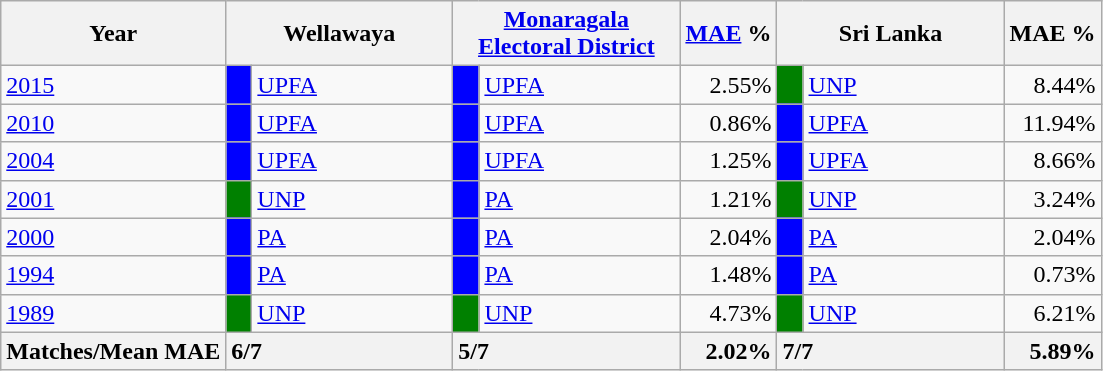<table class="wikitable">
<tr>
<th>Year</th>
<th colspan="2" width="144px">Wellawaya</th>
<th colspan="2" width="144px"><a href='#'>Monaragala Electoral District</a></th>
<th><a href='#'>MAE</a> %</th>
<th colspan="2" width="144px">Sri Lanka</th>
<th>MAE %</th>
</tr>
<tr>
<td><a href='#'>2015</a></td>
<td style="background-color:blue;" width="10px"></td>
<td style="text-align:left;"><a href='#'>UPFA</a></td>
<td style="background-color:blue;" width="10px"></td>
<td style="text-align:left;"><a href='#'>UPFA</a></td>
<td style="text-align:right;">2.55%</td>
<td style="background-color:green;" width="10px"></td>
<td style="text-align:left;"><a href='#'>UNP</a></td>
<td style="text-align:right;">8.44%</td>
</tr>
<tr>
<td><a href='#'>2010</a></td>
<td style="background-color:blue;" width="10px"></td>
<td style="text-align:left;"><a href='#'>UPFA</a></td>
<td style="background-color:blue;" width="10px"></td>
<td style="text-align:left;"><a href='#'>UPFA</a></td>
<td style="text-align:right;">0.86%</td>
<td style="background-color:blue;" width="10px"></td>
<td style="text-align:left;"><a href='#'>UPFA</a></td>
<td style="text-align:right;">11.94%</td>
</tr>
<tr>
<td><a href='#'>2004</a></td>
<td style="background-color:blue;" width="10px"></td>
<td style="text-align:left;"><a href='#'>UPFA</a></td>
<td style="background-color:blue;" width="10px"></td>
<td style="text-align:left;"><a href='#'>UPFA</a></td>
<td style="text-align:right;">1.25%</td>
<td style="background-color:blue;" width="10px"></td>
<td style="text-align:left;"><a href='#'>UPFA</a></td>
<td style="text-align:right;">8.66%</td>
</tr>
<tr>
<td><a href='#'>2001</a></td>
<td style="background-color:green;" width="10px"></td>
<td style="text-align:left;"><a href='#'>UNP</a></td>
<td style="background-color:blue;" width="10px"></td>
<td style="text-align:left;"><a href='#'>PA</a></td>
<td style="text-align:right;">1.21%</td>
<td style="background-color:green;" width="10px"></td>
<td style="text-align:left;"><a href='#'>UNP</a></td>
<td style="text-align:right;">3.24%</td>
</tr>
<tr>
<td><a href='#'>2000</a></td>
<td style="background-color:blue;" width="10px"></td>
<td style="text-align:left;"><a href='#'>PA</a></td>
<td style="background-color:blue;" width="10px"></td>
<td style="text-align:left;"><a href='#'>PA</a></td>
<td style="text-align:right;">2.04%</td>
<td style="background-color:blue;" width="10px"></td>
<td style="text-align:left;"><a href='#'>PA</a></td>
<td style="text-align:right;">2.04%</td>
</tr>
<tr>
<td><a href='#'>1994</a></td>
<td style="background-color:blue;" width="10px"></td>
<td style="text-align:left;"><a href='#'>PA</a></td>
<td style="background-color:blue;" width="10px"></td>
<td style="text-align:left;"><a href='#'>PA</a></td>
<td style="text-align:right;">1.48%</td>
<td style="background-color:blue;" width="10px"></td>
<td style="text-align:left;"><a href='#'>PA</a></td>
<td style="text-align:right;">0.73%</td>
</tr>
<tr>
<td><a href='#'>1989</a></td>
<td style="background-color:green;" width="10px"></td>
<td style="text-align:left;"><a href='#'>UNP</a></td>
<td style="background-color:green;" width="10px"></td>
<td style="text-align:left;"><a href='#'>UNP</a></td>
<td style="text-align:right;">4.73%</td>
<td style="background-color:green;" width="10px"></td>
<td style="text-align:left;"><a href='#'>UNP</a></td>
<td style="text-align:right;">6.21%</td>
</tr>
<tr>
<th>Matches/Mean MAE</th>
<th style="text-align:left;"colspan="2" width="144px">6/7</th>
<th style="text-align:left;"colspan="2" width="144px">5/7</th>
<th style="text-align:right;">2.02%</th>
<th style="text-align:left;"colspan="2" width="144px">7/7</th>
<th style="text-align:right;">5.89%</th>
</tr>
</table>
